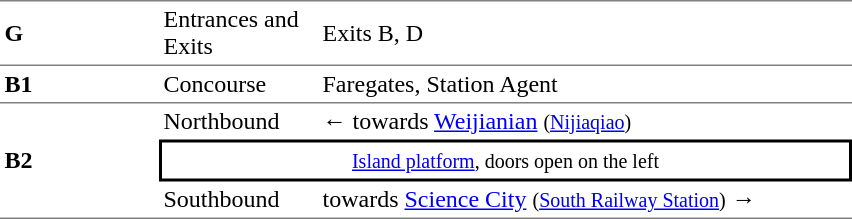<table cellspacing=0 cellpadding=3>
<tr>
<td style="border-top:solid 1px gray;border-bottom:solid 1px gray;" width=100><strong>G</strong></td>
<td style="border-top:solid 1px gray;border-bottom:solid 1px gray;" width=100>Entrances and Exits</td>
<td style="border-top:solid 1px gray;border-bottom:solid 1px gray;" width=350>Exits B, D</td>
</tr>
<tr>
<td style="border-bottom:solid 1px gray;"><strong>B1</strong></td>
<td style="border-bottom:solid 1px gray;">Concourse</td>
<td style="border-bottom:solid 1px gray;">Faregates, Station Agent</td>
</tr>
<tr>
<td style="border-bottom:solid 1px gray;" rowspan=3><strong>B2</strong></td>
<td>Northbound</td>
<td>←  towards <a href='#'>Weijianian</a> <small>(<a href='#'>Nijiaqiao</a>)</small></td>
</tr>
<tr>
<td style="border-right:solid 2px black;border-left:solid 2px black;border-top:solid 2px black;border-bottom:solid 2px black;text-align:center;" colspan=2><small><a href='#'>Island platform</a>, doors open on the left</small></td>
</tr>
<tr>
<td style="border-bottom:solid 1px gray;">Southbound</td>
<td style="border-bottom:solid 1px gray;">  towards <a href='#'>Science City</a> <small>(<a href='#'>South Railway Station</a>)</small> →</td>
</tr>
</table>
